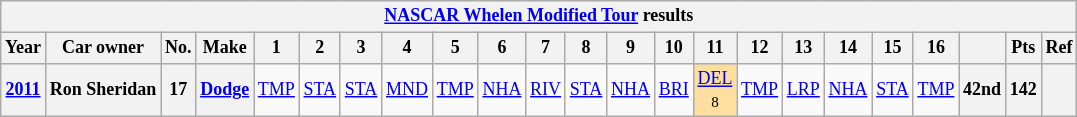<table class="wikitable" style="text-align:center; font-size:75%">
<tr>
<th colspan=38><a href='#'>NASCAR Whelen Modified Tour</a> results</th>
</tr>
<tr>
<th>Year</th>
<th>Car owner</th>
<th>No.</th>
<th>Make</th>
<th>1</th>
<th>2</th>
<th>3</th>
<th>4</th>
<th>5</th>
<th>6</th>
<th>7</th>
<th>8</th>
<th>9</th>
<th>10</th>
<th>11</th>
<th>12</th>
<th>13</th>
<th>14</th>
<th>15</th>
<th>16</th>
<th></th>
<th>Pts</th>
<th>Ref</th>
</tr>
<tr>
<th><a href='#'>2011</a></th>
<th>Ron Sheridan</th>
<th>17</th>
<th><a href='#'>Dodge</a></th>
<td><a href='#'>TMP</a></td>
<td><a href='#'>STA</a></td>
<td><a href='#'>STA</a></td>
<td><a href='#'>MND</a></td>
<td><a href='#'>TMP</a></td>
<td><a href='#'>NHA</a></td>
<td><a href='#'>RIV</a></td>
<td><a href='#'>STA</a></td>
<td><a href='#'>NHA</a></td>
<td><a href='#'>BRI</a></td>
<td style="background:#FFDF9F;"><a href='#'>DEL</a><br><small>8</small></td>
<td><a href='#'>TMP</a></td>
<td><a href='#'>LRP</a></td>
<td><a href='#'>NHA</a></td>
<td><a href='#'>STA</a></td>
<td><a href='#'>TMP</a></td>
<th>42nd</th>
<th>142</th>
<th></th>
</tr>
</table>
